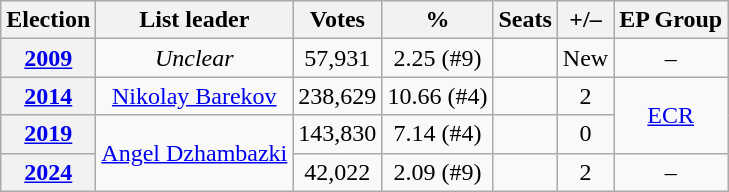<table class="wikitable" style="text-align:center">
<tr>
<th>Election</th>
<th>List leader</th>
<th>Votes</th>
<th>%</th>
<th>Seats</th>
<th>+/–</th>
<th>EP Group</th>
</tr>
<tr>
<th><a href='#'>2009</a></th>
<td><em>Unclear</em></td>
<td>57,931</td>
<td>2.25 (#9)</td>
<td></td>
<td>New</td>
<td>–</td>
</tr>
<tr>
<th><a href='#'>2014</a></th>
<td><a href='#'>Nikolay Barekov</a></td>
<td>238,629</td>
<td>10.66 (#4)</td>
<td></td>
<td> 2</td>
<td rowspan=2><a href='#'>ECR</a></td>
</tr>
<tr>
<th><a href='#'>2019</a></th>
<td rowspan=2><a href='#'>Angel Dzhambazki</a></td>
<td>143,830</td>
<td>7.14 (#4)</td>
<td></td>
<td> 0</td>
</tr>
<tr>
<th><a href='#'>2024</a></th>
<td>42,022</td>
<td>2.09 (#9)</td>
<td></td>
<td> 2</td>
<td>–</td>
</tr>
</table>
